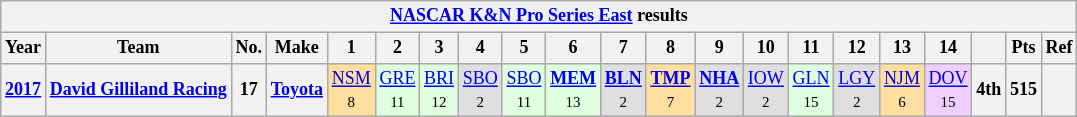<table class="wikitable" style="text-align:center; font-size:75%">
<tr>
<th colspan=21><a href='#'>NASCAR K&N Pro Series East</a> results</th>
</tr>
<tr>
<th>Year</th>
<th>Team</th>
<th>No.</th>
<th>Make</th>
<th>1</th>
<th>2</th>
<th>3</th>
<th>4</th>
<th>5</th>
<th>6</th>
<th>7</th>
<th>8</th>
<th>9</th>
<th>10</th>
<th>11</th>
<th>12</th>
<th>13</th>
<th>14</th>
<th></th>
<th>Pts</th>
<th>Ref</th>
</tr>
<tr>
<th><a href='#'>2017</a></th>
<th><a href='#'>David Gilliland Racing</a></th>
<th>17</th>
<th><a href='#'>Toyota</a></th>
<td style="background:#FFDF9F;"><a href='#'>NSM</a><br><small>8</small></td>
<td style="background:#DFFFDF;"><a href='#'>GRE</a><br><small>11</small></td>
<td style="background:#DFFFDF;"><a href='#'>BRI</a><br><small>12</small></td>
<td style="background:#DFDFDF;"><a href='#'>SBO</a><br><small>2</small></td>
<td style="background:#DFFFDF;"><a href='#'>SBO</a><br><small>11</small></td>
<td style="background:#DFFFDF;"><strong><a href='#'>MEM</a></strong><br><small>13</small></td>
<td style="background:#DFDFDF;"><strong><a href='#'>BLN</a></strong><br><small>2</small></td>
<td style="background:#FFDF9F;"><strong><a href='#'>TMP</a></strong><br><small>7</small></td>
<td style="background:#DFDFDF;"><strong><a href='#'>NHA</a></strong><br><small>2</small></td>
<td style="background:#DFDFDF;"><a href='#'>IOW</a><br><small>2</small></td>
<td style="background:#DFFFDF;"><a href='#'>GLN</a><br><small>15</small></td>
<td style="background:#DFDFDF;"><a href='#'>LGY</a><br><small>2</small></td>
<td style="background:#FFDF9F;"><a href='#'>NJM</a><br><small>6</small></td>
<td style="background:#EFCFFF;"><a href='#'>DOV</a><br><small>15</small></td>
<th>4th</th>
<th>515</th>
<th></th>
</tr>
</table>
